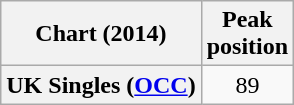<table class="wikitable sortable plainrowheaders">
<tr>
<th scope="col">Chart (2014)</th>
<th scope="col">Peak<br>position</th>
</tr>
<tr>
<th scope="row">UK Singles (<a href='#'>OCC</a>)</th>
<td align="center">89</td>
</tr>
</table>
